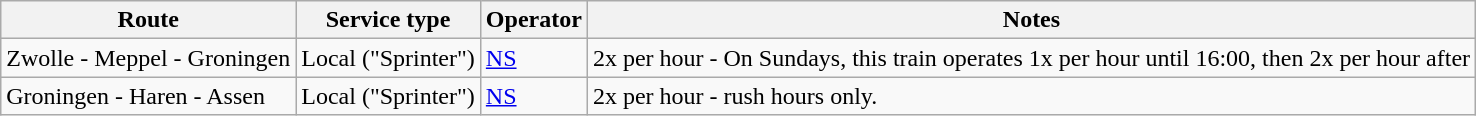<table class="wikitable">
<tr>
<th>Route</th>
<th>Service type</th>
<th>Operator</th>
<th>Notes</th>
</tr>
<tr>
<td>Zwolle - Meppel - Groningen</td>
<td>Local ("Sprinter")</td>
<td><a href='#'>NS</a></td>
<td>2x per hour - On Sundays, this train operates 1x per hour until 16:00, then 2x per hour after</td>
</tr>
<tr>
<td>Groningen - Haren - Assen</td>
<td>Local ("Sprinter")</td>
<td><a href='#'>NS</a></td>
<td>2x per hour - rush hours only.</td>
</tr>
</table>
